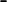<table>
<tr>
<td valign="top"><br>-</td>
</tr>
</table>
